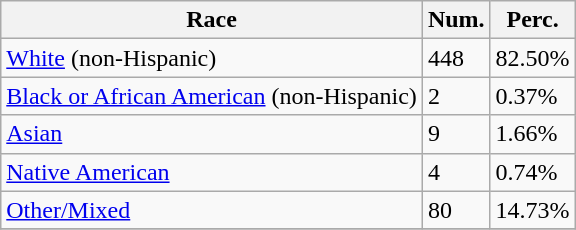<table class="wikitable">
<tr>
<th>Race</th>
<th>Num.</th>
<th>Perc.</th>
</tr>
<tr>
<td><a href='#'>White</a> (non-Hispanic)</td>
<td>448</td>
<td>82.50%</td>
</tr>
<tr>
<td><a href='#'>Black or African American</a> (non-Hispanic)</td>
<td>2</td>
<td>0.37%</td>
</tr>
<tr>
<td><a href='#'>Asian</a></td>
<td>9</td>
<td>1.66%</td>
</tr>
<tr>
<td><a href='#'>Native American</a></td>
<td>4</td>
<td>0.74%</td>
</tr>
<tr>
<td><a href='#'>Other/Mixed</a></td>
<td>80</td>
<td>14.73%</td>
</tr>
<tr>
</tr>
</table>
